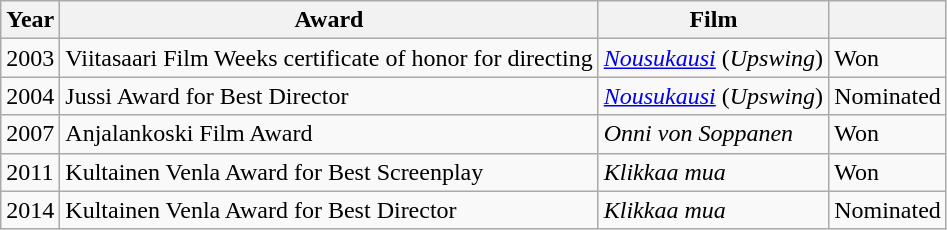<table class="wikitable">
<tr>
<th>Year</th>
<th>Award</th>
<th>Film</th>
<th></th>
</tr>
<tr>
<td>2003</td>
<td>Viitasaari Film Weeks certificate of honor for directing</td>
<td><em><a href='#'>Nousukausi</a></em> (<em>Upswing</em>)</td>
<td>Won</td>
</tr>
<tr>
<td>2004</td>
<td>Jussi Award for Best Director</td>
<td><em><a href='#'>Nousukausi</a></em> (<em>Upswing</em>)</td>
<td>Nominated</td>
</tr>
<tr>
<td>2007</td>
<td>Anjalankoski Film Award</td>
<td><em>Onni von Soppanen</em></td>
<td>Won</td>
</tr>
<tr>
<td>2011</td>
<td>Kultainen Venla Award for Best Screenplay</td>
<td><em>Klikkaa mua</em></td>
<td>Won</td>
</tr>
<tr>
<td>2014</td>
<td>Kultainen Venla Award for Best Director</td>
<td><em>Klikkaa mua</em></td>
<td>Nominated</td>
</tr>
</table>
